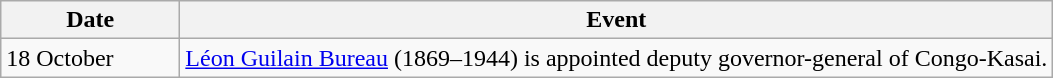<table class=wikitable>
<tr>
<th style="width:7em">Date</th>
<th>Event</th>
</tr>
<tr>
<td>18 October</td>
<td><a href='#'>Léon Guilain Bureau</a> (1869–1944) is appointed deputy governor-general of Congo-Kasai.</td>
</tr>
</table>
